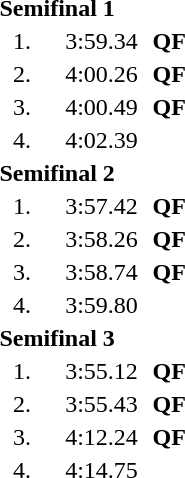<table style="text-align:center">
<tr>
<td colspan=4 align=left><strong>Semifinal 1</strong></td>
</tr>
<tr>
<td width=30>1.</td>
<td align=left></td>
<td width=60>3:59.34</td>
<td><strong>QF</strong></td>
</tr>
<tr>
<td>2.</td>
<td align=left></td>
<td>4:00.26</td>
<td><strong>QF</strong></td>
</tr>
<tr>
<td>3.</td>
<td align=left></td>
<td>4:00.49</td>
<td><strong>QF</strong></td>
</tr>
<tr>
<td>4.</td>
<td align=left></td>
<td>4:02.39</td>
<td></td>
</tr>
<tr>
<td colspan=4 align=left><strong>Semifinal 2</strong></td>
</tr>
<tr>
<td>1.</td>
<td align=left></td>
<td>3:57.42</td>
<td><strong>QF</strong></td>
</tr>
<tr>
<td>2.</td>
<td align=left></td>
<td>3:58.26</td>
<td><strong>QF</strong></td>
</tr>
<tr>
<td>3.</td>
<td align=left></td>
<td>3:58.74</td>
<td><strong>QF</strong></td>
</tr>
<tr>
<td>4.</td>
<td align=left></td>
<td>3:59.80</td>
<td></td>
</tr>
<tr>
<td colspan=4 align=left><strong>Semifinal 3</strong></td>
</tr>
<tr>
<td>1.</td>
<td align=left></td>
<td>3:55.12</td>
<td><strong>QF</strong></td>
</tr>
<tr>
<td>2.</td>
<td align=left></td>
<td>3:55.43</td>
<td><strong>QF</strong></td>
</tr>
<tr>
<td>3.</td>
<td align=left></td>
<td>4:12.24</td>
<td><strong>QF</strong></td>
</tr>
<tr>
<td>4.</td>
<td align=left></td>
<td>4:14.75</td>
<td></td>
</tr>
</table>
